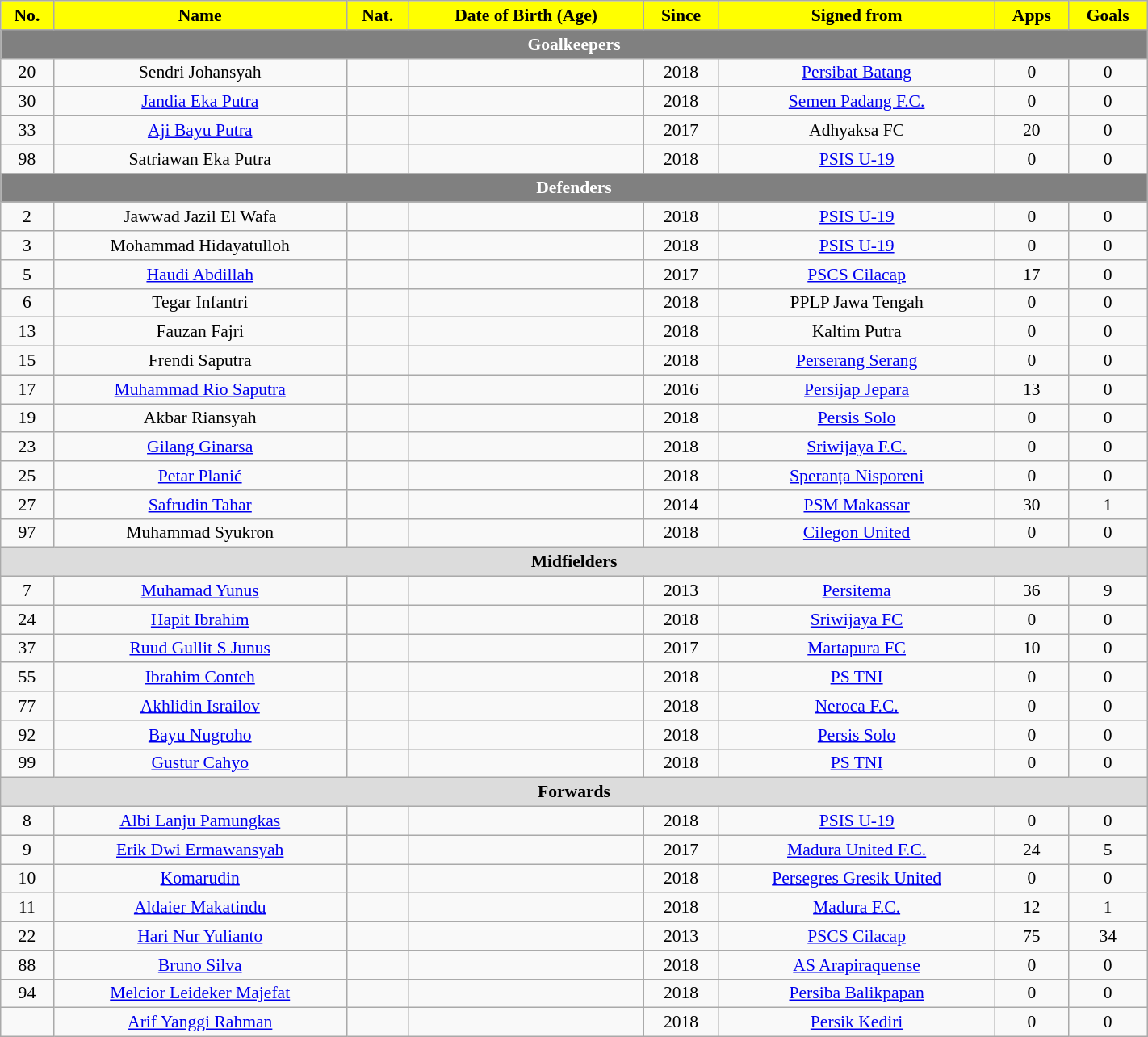<table class="wikitable" style="text-align: center; font-size:90%; width:75%;">
<tr>
<th style="background:#FFFF00; color:black; text-align:center;">No.</th>
<th style="background:#FFFF00; color:black; text-align:center;">Name</th>
<th style="background:#FFFF00; color:black; text-align:center;">Nat.</th>
<th style="background:#FFFF00; color:black; text-align:center;">Date of Birth (Age)</th>
<th style="background:#FFFF00; color:black; text-align:center;">Since</th>
<th style="background:#FFFF00; color:black; text-align:center;">Signed from</th>
<th style="background:#FFFF00; color:black; text-align:center;">Apps</th>
<th style="background:#FFFF00; color:black; text-align:center;">Goals</th>
</tr>
<tr>
<th colspan="8" style="background:gray; color:white; text-align:center;">Goalkeepers</th>
</tr>
<tr>
<td>20</td>
<td>Sendri Johansyah</td>
<td></td>
<td></td>
<td>2018</td>
<td> <a href='#'>Persibat Batang</a></td>
<td>0</td>
<td>0</td>
</tr>
<tr>
<td>30</td>
<td><a href='#'>Jandia Eka Putra</a></td>
<td></td>
<td></td>
<td>2018</td>
<td><a href='#'>Semen Padang F.C.</a></td>
<td>0</td>
<td>0</td>
</tr>
<tr>
<td>33</td>
<td><a href='#'>Aji Bayu Putra</a></td>
<td></td>
<td></td>
<td>2017</td>
<td> Adhyaksa FC</td>
<td>20</td>
<td>0</td>
</tr>
<tr>
<td>98</td>
<td>Satriawan Eka Putra</td>
<td></td>
<td></td>
<td>2018</td>
<td> <a href='#'>PSIS U-19</a></td>
<td>0</td>
<td>0</td>
</tr>
<tr>
<th colspan="8" style="background:gray; color:white; text-align:center;">Defenders</th>
</tr>
<tr>
<td>2</td>
<td>Jawwad Jazil El Wafa</td>
<td></td>
<td></td>
<td>2018</td>
<td> <a href='#'>PSIS U-19</a></td>
<td>0</td>
<td>0</td>
</tr>
<tr>
<td>3</td>
<td>Mohammad Hidayatulloh</td>
<td></td>
<td></td>
<td>2018</td>
<td> <a href='#'>PSIS U-19</a></td>
<td>0</td>
<td>0</td>
</tr>
<tr>
<td>5</td>
<td><a href='#'>Haudi Abdillah</a></td>
<td></td>
<td></td>
<td>2017</td>
<td> <a href='#'>PSCS Cilacap</a></td>
<td>17</td>
<td>0</td>
</tr>
<tr>
<td>6</td>
<td>Tegar Infantri</td>
<td></td>
<td></td>
<td>2018</td>
<td> PPLP Jawa Tengah</td>
<td>0</td>
<td>0</td>
</tr>
<tr>
<td>13</td>
<td>Fauzan Fajri</td>
<td></td>
<td></td>
<td>2018</td>
<td> Kaltim Putra</td>
<td>0</td>
<td>0</td>
</tr>
<tr>
<td>15</td>
<td>Frendi Saputra</td>
<td></td>
<td></td>
<td>2018</td>
<td> <a href='#'>Perserang Serang</a></td>
<td>0</td>
<td>0</td>
</tr>
<tr>
<td>17</td>
<td><a href='#'>Muhammad Rio Saputra</a></td>
<td></td>
<td></td>
<td>2016</td>
<td> <a href='#'>Persijap Jepara</a></td>
<td>13</td>
<td>0</td>
</tr>
<tr>
<td>19</td>
<td>Akbar Riansyah</td>
<td></td>
<td></td>
<td>2018</td>
<td> <a href='#'>Persis Solo</a></td>
<td>0</td>
<td>0</td>
</tr>
<tr>
<td>23</td>
<td><a href='#'>Gilang Ginarsa</a></td>
<td></td>
<td></td>
<td>2018</td>
<td> <a href='#'>Sriwijaya F.C.</a></td>
<td>0</td>
<td>0</td>
</tr>
<tr>
<td>25</td>
<td><a href='#'>Petar Planić</a></td>
<td></td>
<td></td>
<td>2018</td>
<td> <a href='#'>Speranța Nisporeni</a></td>
<td>0</td>
<td>0</td>
</tr>
<tr>
<td>27</td>
<td><a href='#'>Safrudin Tahar</a></td>
<td></td>
<td></td>
<td>2014</td>
<td> <a href='#'>PSM Makassar</a></td>
<td>30</td>
<td>1</td>
</tr>
<tr>
<td>97</td>
<td>Muhammad Syukron</td>
<td></td>
<td></td>
<td>2018</td>
<td> <a href='#'>Cilegon United</a></td>
<td>0</td>
<td>0</td>
</tr>
<tr>
<th colspan="25"  style="background:#dcdcdc; text-align:center;">Midfielders</th>
</tr>
<tr>
<td>7</td>
<td><a href='#'>Muhamad Yunus</a></td>
<td></td>
<td></td>
<td>2013</td>
<td> <a href='#'>Persitema</a></td>
<td>36</td>
<td>9</td>
</tr>
<tr>
<td>24</td>
<td><a href='#'>Hapit Ibrahim</a></td>
<td></td>
<td></td>
<td>2018</td>
<td> <a href='#'>Sriwijaya FC</a></td>
<td>0</td>
<td>0</td>
</tr>
<tr>
<td>37</td>
<td><a href='#'>Ruud Gullit S Junus</a></td>
<td></td>
<td></td>
<td>2017</td>
<td> <a href='#'>Martapura FC</a></td>
<td>10</td>
<td>0</td>
</tr>
<tr>
<td>55</td>
<td><a href='#'>Ibrahim Conteh</a></td>
<td></td>
<td></td>
<td>2018</td>
<td> <a href='#'>PS TNI</a></td>
<td>0</td>
<td>0</td>
</tr>
<tr>
<td>77</td>
<td><a href='#'>Akhlidin Israilov</a></td>
<td></td>
<td></td>
<td>2018</td>
<td> <a href='#'>Neroca F.C.</a></td>
<td>0</td>
<td>0</td>
</tr>
<tr>
<td>92</td>
<td><a href='#'>Bayu Nugroho</a></td>
<td></td>
<td></td>
<td>2018</td>
<td> <a href='#'>Persis Solo</a></td>
<td>0</td>
<td>0</td>
</tr>
<tr>
<td>99</td>
<td><a href='#'>Gustur Cahyo</a></td>
<td></td>
<td></td>
<td>2018</td>
<td> <a href='#'>PS TNI</a></td>
<td>0</td>
<td>0</td>
</tr>
<tr>
<th colspan="25"  style="background:#dcdcdc; text-align:center;">Forwards</th>
</tr>
<tr>
<td>8</td>
<td><a href='#'>Albi Lanju Pamungkas</a></td>
<td></td>
<td></td>
<td>2018</td>
<td> <a href='#'>PSIS U-19</a></td>
<td>0</td>
<td>0</td>
</tr>
<tr>
<td>9</td>
<td><a href='#'>Erik Dwi Ermawansyah</a></td>
<td></td>
<td></td>
<td>2017</td>
<td> <a href='#'>Madura United F.C.</a></td>
<td>24</td>
<td>5</td>
</tr>
<tr>
<td>10</td>
<td><a href='#'>Komarudin</a></td>
<td></td>
<td></td>
<td>2018</td>
<td> <a href='#'>Persegres Gresik United</a></td>
<td>0</td>
<td>0</td>
</tr>
<tr>
<td>11</td>
<td><a href='#'>Aldaier Makatindu</a></td>
<td></td>
<td></td>
<td>2018</td>
<td> <a href='#'>Madura F.C.</a></td>
<td>12</td>
<td>1</td>
</tr>
<tr>
<td>22</td>
<td><a href='#'>Hari Nur Yulianto</a></td>
<td></td>
<td></td>
<td>2013</td>
<td> <a href='#'>PSCS Cilacap</a></td>
<td>75</td>
<td>34</td>
</tr>
<tr>
<td>88</td>
<td><a href='#'>Bruno Silva</a></td>
<td></td>
<td></td>
<td>2018</td>
<td> <a href='#'>AS Arapiraquense</a></td>
<td>0</td>
<td>0</td>
</tr>
<tr>
<td>94</td>
<td><a href='#'>Melcior Leideker Majefat</a></td>
<td></td>
<td></td>
<td>2018</td>
<td> <a href='#'>Persiba Balikpapan</a></td>
<td>0</td>
<td>0</td>
</tr>
<tr>
<td></td>
<td><a href='#'>Arif Yanggi Rahman</a></td>
<td></td>
<td></td>
<td>2018</td>
<td> <a href='#'>Persik Kediri</a></td>
<td>0</td>
<td>0</td>
</tr>
</table>
